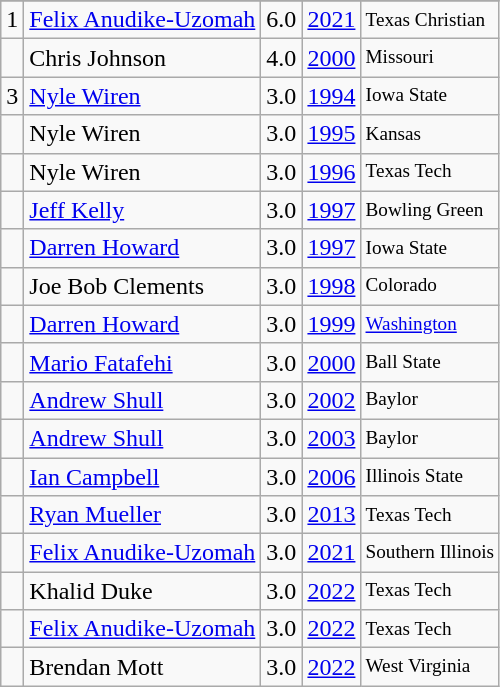<table class="wikitable">
<tr>
</tr>
<tr>
<td>1</td>
<td><a href='#'>Felix Anudike-Uzomah</a></td>
<td>6.0</td>
<td><a href='#'>2021</a></td>
<td style="font-size:80%;">Texas Christian</td>
</tr>
<tr>
<td></td>
<td>Chris Johnson</td>
<td>4.0</td>
<td><a href='#'>2000</a></td>
<td style="font-size:80%;">Missouri</td>
</tr>
<tr>
<td>3</td>
<td><a href='#'>Nyle Wiren</a></td>
<td>3.0</td>
<td><a href='#'>1994</a></td>
<td style="font-size:80%;">Iowa State</td>
</tr>
<tr>
<td></td>
<td>Nyle Wiren</td>
<td>3.0</td>
<td><a href='#'>1995</a></td>
<td style="font-size:80%;">Kansas</td>
</tr>
<tr>
<td></td>
<td>Nyle Wiren</td>
<td>3.0</td>
<td><a href='#'>1996</a></td>
<td style="font-size:80%;">Texas Tech</td>
</tr>
<tr>
<td></td>
<td><a href='#'>Jeff Kelly</a></td>
<td>3.0</td>
<td><a href='#'>1997</a></td>
<td style="font-size:80%;">Bowling Green</td>
</tr>
<tr>
<td></td>
<td><a href='#'>Darren Howard</a></td>
<td>3.0</td>
<td><a href='#'>1997</a></td>
<td style="font-size:80%;">Iowa State</td>
</tr>
<tr>
<td></td>
<td>Joe Bob Clements</td>
<td>3.0</td>
<td><a href='#'>1998</a></td>
<td style="font-size:80%;">Colorado</td>
</tr>
<tr>
<td></td>
<td><a href='#'>Darren Howard</a></td>
<td>3.0</td>
<td><a href='#'>1999</a></td>
<td style="font-size:80%;"><a href='#'>Washington</a></td>
</tr>
<tr>
<td></td>
<td><a href='#'>Mario Fatafehi</a></td>
<td>3.0</td>
<td><a href='#'>2000</a></td>
<td style="font-size:80%;">Ball State</td>
</tr>
<tr>
<td></td>
<td><a href='#'>Andrew Shull</a></td>
<td>3.0</td>
<td><a href='#'>2002</a></td>
<td style="font-size:80%;">Baylor</td>
</tr>
<tr>
<td></td>
<td><a href='#'>Andrew Shull</a></td>
<td>3.0</td>
<td><a href='#'>2003</a></td>
<td style="font-size:80%;">Baylor</td>
</tr>
<tr>
<td></td>
<td><a href='#'>Ian Campbell</a></td>
<td>3.0</td>
<td><a href='#'>2006</a></td>
<td style="font-size:80%;">Illinois State</td>
</tr>
<tr>
<td></td>
<td><a href='#'>Ryan Mueller</a></td>
<td>3.0</td>
<td><a href='#'>2013</a></td>
<td style="font-size:80%;">Texas Tech</td>
</tr>
<tr>
<td></td>
<td><a href='#'>Felix Anudike-Uzomah</a></td>
<td>3.0</td>
<td><a href='#'>2021</a></td>
<td style="font-size:80%;">Southern Illinois</td>
</tr>
<tr>
<td></td>
<td>Khalid Duke</td>
<td>3.0</td>
<td><a href='#'>2022</a></td>
<td style="font-size:80%;">Texas Tech</td>
</tr>
<tr>
<td></td>
<td><a href='#'>Felix Anudike-Uzomah</a></td>
<td>3.0</td>
<td><a href='#'>2022</a></td>
<td style="font-size:80%;">Texas Tech</td>
</tr>
<tr>
<td></td>
<td>Brendan Mott</td>
<td>3.0</td>
<td><a href='#'>2022</a></td>
<td style="font-size:80%;">West Virginia</td>
</tr>
</table>
